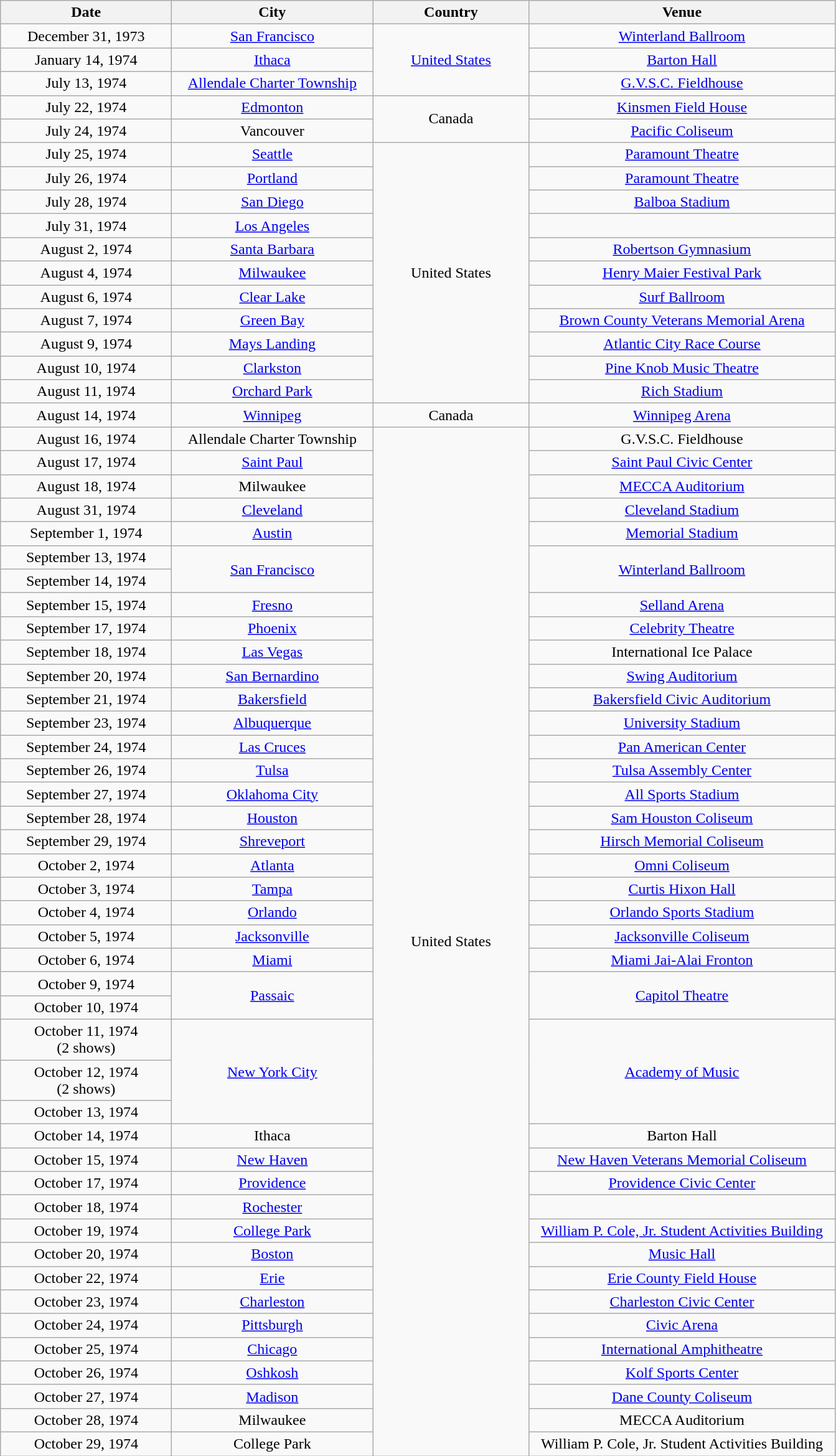<table class="wikitable sortable plainrowheaders" style="text-align:center;">
<tr>
<th scope="col" style="width:11em;">Date</th>
<th scope="col" style="width:13em;">City</th>
<th scope="col" style="width:10em;">Country</th>
<th scope="col" style="width:20em;">Venue</th>
</tr>
<tr>
<td>December 31, 1973</td>
<td><a href='#'>San Francisco</a></td>
<td rowspan="3"><a href='#'>United States</a></td>
<td><a href='#'>Winterland Ballroom</a></td>
</tr>
<tr>
<td>January 14, 1974</td>
<td><a href='#'>Ithaca</a></td>
<td><a href='#'>Barton Hall</a></td>
</tr>
<tr>
<td>July 13, 1974</td>
<td><a href='#'>Allendale Charter Township</a></td>
<td><a href='#'>G.V.S.C. Fieldhouse</a></td>
</tr>
<tr>
<td>July 22, 1974</td>
<td><a href='#'>Edmonton</a></td>
<td rowspan="2">Canada</td>
<td><a href='#'>Kinsmen Field House</a></td>
</tr>
<tr>
<td>July 24, 1974</td>
<td>Vancouver</td>
<td><a href='#'>Pacific Coliseum</a></td>
</tr>
<tr>
<td>July 25, 1974</td>
<td><a href='#'>Seattle</a></td>
<td rowspan="11">United States</td>
<td><a href='#'>Paramount Theatre</a></td>
</tr>
<tr>
<td>July 26, 1974</td>
<td><a href='#'>Portland</a></td>
<td><a href='#'>Paramount Theatre</a></td>
</tr>
<tr>
<td>July 28, 1974</td>
<td><a href='#'>San Diego</a></td>
<td><a href='#'>Balboa Stadium</a></td>
</tr>
<tr>
<td>July 31, 1974</td>
<td><a href='#'>Los Angeles</a></td>
<td></td>
</tr>
<tr>
<td>August 2, 1974</td>
<td><a href='#'>Santa Barbara</a></td>
<td><a href='#'>Robertson Gymnasium</a></td>
</tr>
<tr>
<td>August 4, 1974</td>
<td><a href='#'>Milwaukee</a></td>
<td><a href='#'>Henry Maier Festival Park</a></td>
</tr>
<tr>
<td>August 6, 1974</td>
<td><a href='#'>Clear Lake</a></td>
<td><a href='#'>Surf Ballroom</a></td>
</tr>
<tr>
<td>August 7, 1974</td>
<td><a href='#'>Green Bay</a></td>
<td><a href='#'>Brown County Veterans Memorial Arena</a></td>
</tr>
<tr>
<td>August 9, 1974</td>
<td><a href='#'>Mays Landing</a></td>
<td><a href='#'>Atlantic City Race Course</a></td>
</tr>
<tr>
<td>August 10, 1974</td>
<td><a href='#'>Clarkston</a></td>
<td><a href='#'>Pine Knob Music Theatre</a></td>
</tr>
<tr>
<td>August 11, 1974</td>
<td><a href='#'>Orchard Park</a></td>
<td><a href='#'>Rich Stadium</a></td>
</tr>
<tr>
<td>August 14, 1974</td>
<td><a href='#'>Winnipeg</a></td>
<td>Canada</td>
<td><a href='#'>Winnipeg Arena</a></td>
</tr>
<tr>
<td>August 16, 1974</td>
<td>Allendale Charter Township</td>
<td rowspan="42">United States</td>
<td>G.V.S.C. Fieldhouse</td>
</tr>
<tr>
<td>August 17, 1974</td>
<td><a href='#'>Saint Paul</a></td>
<td><a href='#'>Saint Paul Civic Center</a></td>
</tr>
<tr>
<td>August 18, 1974</td>
<td>Milwaukee</td>
<td><a href='#'>MECCA Auditorium</a></td>
</tr>
<tr>
<td>August 31, 1974</td>
<td><a href='#'>Cleveland</a></td>
<td><a href='#'>Cleveland Stadium</a></td>
</tr>
<tr>
<td>September 1, 1974</td>
<td><a href='#'>Austin</a></td>
<td><a href='#'>Memorial Stadium</a></td>
</tr>
<tr>
<td>September 13, 1974</td>
<td rowspan="2"><a href='#'>San Francisco</a></td>
<td rowspan="2"><a href='#'>Winterland Ballroom</a></td>
</tr>
<tr>
<td>September 14, 1974</td>
</tr>
<tr>
<td>September 15, 1974</td>
<td><a href='#'>Fresno</a></td>
<td><a href='#'>Selland Arena</a></td>
</tr>
<tr>
<td>September 17, 1974</td>
<td><a href='#'>Phoenix</a></td>
<td><a href='#'>Celebrity Theatre</a></td>
</tr>
<tr>
<td>September 18, 1974</td>
<td><a href='#'>Las Vegas</a></td>
<td>International Ice Palace</td>
</tr>
<tr>
<td>September 20, 1974</td>
<td><a href='#'>San Bernardino</a></td>
<td><a href='#'>Swing Auditorium</a></td>
</tr>
<tr>
<td>September 21, 1974</td>
<td><a href='#'>Bakersfield</a></td>
<td><a href='#'>Bakersfield Civic Auditorium</a></td>
</tr>
<tr>
<td>September 23, 1974</td>
<td><a href='#'>Albuquerque</a></td>
<td><a href='#'>University Stadium</a></td>
</tr>
<tr>
<td>September 24, 1974</td>
<td><a href='#'>Las Cruces</a></td>
<td><a href='#'>Pan American Center</a></td>
</tr>
<tr>
<td>September 26, 1974</td>
<td><a href='#'>Tulsa</a></td>
<td><a href='#'>Tulsa Assembly Center</a></td>
</tr>
<tr>
<td>September 27, 1974</td>
<td><a href='#'>Oklahoma City</a></td>
<td><a href='#'>All Sports Stadium</a></td>
</tr>
<tr>
<td>September 28, 1974</td>
<td><a href='#'>Houston</a></td>
<td><a href='#'>Sam Houston Coliseum</a></td>
</tr>
<tr>
<td>September 29, 1974</td>
<td><a href='#'>Shreveport</a></td>
<td><a href='#'>Hirsch Memorial Coliseum</a></td>
</tr>
<tr>
<td>October 2, 1974</td>
<td><a href='#'>Atlanta</a></td>
<td><a href='#'>Omni Coliseum</a></td>
</tr>
<tr>
<td>October 3, 1974</td>
<td><a href='#'>Tampa</a></td>
<td><a href='#'>Curtis Hixon Hall</a></td>
</tr>
<tr>
<td>October 4, 1974</td>
<td><a href='#'>Orlando</a></td>
<td><a href='#'>Orlando Sports Stadium</a></td>
</tr>
<tr>
<td>October 5, 1974</td>
<td><a href='#'>Jacksonville</a></td>
<td><a href='#'>Jacksonville Coliseum</a></td>
</tr>
<tr>
<td>October 6, 1974</td>
<td><a href='#'>Miami</a></td>
<td><a href='#'>Miami Jai-Alai Fronton</a></td>
</tr>
<tr>
<td>October 9, 1974</td>
<td rowspan="2"><a href='#'>Passaic</a></td>
<td rowspan="2"><a href='#'>Capitol Theatre</a></td>
</tr>
<tr>
<td>October 10, 1974</td>
</tr>
<tr>
<td>October 11, 1974<br>(2 shows)</td>
<td rowspan="3"><a href='#'>New York City</a></td>
<td rowspan="3"><a href='#'>Academy of Music</a></td>
</tr>
<tr>
<td>October 12, 1974<br>(2 shows)</td>
</tr>
<tr>
<td>October 13, 1974</td>
</tr>
<tr>
<td>October 14, 1974</td>
<td>Ithaca</td>
<td>Barton Hall</td>
</tr>
<tr>
<td>October 15, 1974</td>
<td><a href='#'>New Haven</a></td>
<td><a href='#'>New Haven Veterans Memorial Coliseum</a></td>
</tr>
<tr>
<td>October 17, 1974</td>
<td><a href='#'>Providence</a></td>
<td><a href='#'>Providence Civic Center</a></td>
</tr>
<tr>
<td>October 18, 1974</td>
<td><a href='#'>Rochester</a></td>
<td></td>
</tr>
<tr>
<td>October 19, 1974</td>
<td><a href='#'>College Park</a></td>
<td><a href='#'>William P. Cole, Jr. Student Activities Building</a></td>
</tr>
<tr>
<td>October 20, 1974</td>
<td><a href='#'>Boston</a></td>
<td><a href='#'>Music Hall</a></td>
</tr>
<tr>
<td>October 22, 1974</td>
<td><a href='#'>Erie</a></td>
<td><a href='#'>Erie County Field House</a></td>
</tr>
<tr>
<td>October 23, 1974</td>
<td><a href='#'>Charleston</a></td>
<td><a href='#'>Charleston Civic Center</a></td>
</tr>
<tr>
<td>October 24, 1974</td>
<td><a href='#'>Pittsburgh</a></td>
<td><a href='#'>Civic Arena</a></td>
</tr>
<tr>
<td>October 25, 1974</td>
<td><a href='#'>Chicago</a></td>
<td><a href='#'>International Amphitheatre</a></td>
</tr>
<tr>
<td>October 26, 1974</td>
<td><a href='#'>Oshkosh</a></td>
<td><a href='#'>Kolf Sports Center</a></td>
</tr>
<tr>
<td>October 27, 1974</td>
<td><a href='#'>Madison</a></td>
<td><a href='#'>Dane County Coliseum</a></td>
</tr>
<tr>
<td>October 28, 1974</td>
<td>Milwaukee</td>
<td>MECCA Auditorium</td>
</tr>
<tr>
<td>October 29, 1974</td>
<td>College Park</td>
<td>William P. Cole, Jr. Student Activities Building</td>
</tr>
</table>
